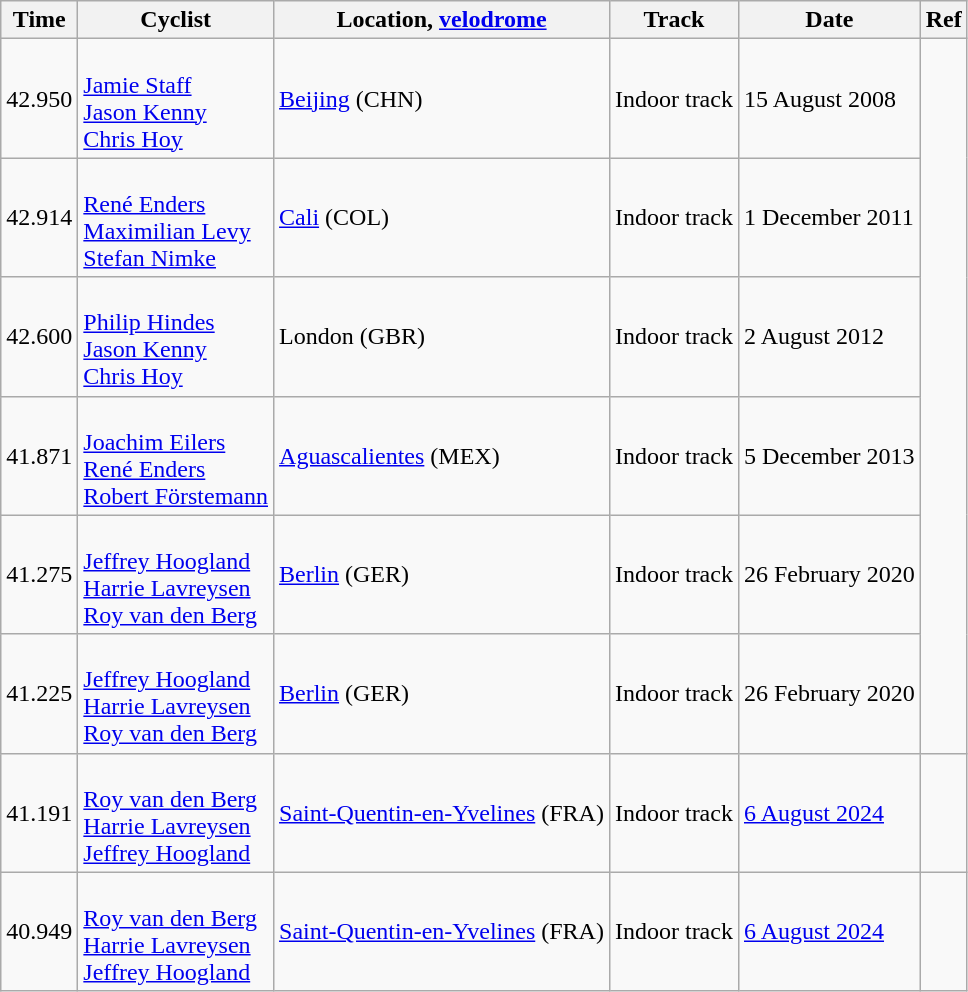<table class="wikitable">
<tr align="left">
<th>Time</th>
<th>Cyclist</th>
<th>Location, <a href='#'>velodrome</a></th>
<th>Track</th>
<th>Date</th>
<th>Ref</th>
</tr>
<tr>
<td>42.950</td>
<td><br><a href='#'>Jamie Staff</a><br><a href='#'>Jason Kenny</a><br><a href='#'>Chris Hoy</a></td>
<td><a href='#'>Beijing</a> (CHN)</td>
<td>Indoor track</td>
<td>15 August 2008</td>
</tr>
<tr>
<td>42.914</td>
<td><br><a href='#'>René Enders</a><br><a href='#'>Maximilian Levy</a><br><a href='#'>Stefan Nimke</a></td>
<td><a href='#'>Cali</a> (COL)</td>
<td>Indoor track</td>
<td>1 December 2011</td>
</tr>
<tr>
<td>42.600</td>
<td><br><a href='#'>Philip Hindes</a><br><a href='#'>Jason Kenny</a><br><a href='#'>Chris Hoy</a></td>
<td>London (GBR)</td>
<td>Indoor track</td>
<td>2 August 2012</td>
</tr>
<tr>
<td>41.871</td>
<td><br><a href='#'>Joachim Eilers</a><br><a href='#'>René Enders</a><br><a href='#'>Robert Förstemann</a></td>
<td><a href='#'>Aguascalientes</a> (MEX)</td>
<td>Indoor track</td>
<td>5 December 2013</td>
</tr>
<tr>
<td>41.275</td>
<td><br><a href='#'>Jeffrey Hoogland</a><br><a href='#'>Harrie Lavreysen</a><br><a href='#'>Roy van den Berg</a></td>
<td><a href='#'>Berlin</a> (GER)</td>
<td>Indoor track</td>
<td>26 February 2020</td>
</tr>
<tr>
<td>41.225</td>
<td><br><a href='#'>Jeffrey Hoogland</a><br><a href='#'>Harrie Lavreysen</a><br><a href='#'>Roy van den Berg</a></td>
<td><a href='#'>Berlin</a> (GER)</td>
<td>Indoor track</td>
<td>26 February 2020</td>
</tr>
<tr>
<td>41.191</td>
<td><br><a href='#'>Roy van den Berg</a><br><a href='#'>Harrie Lavreysen</a><br><a href='#'>Jeffrey Hoogland</a></td>
<td><a href='#'>Saint-Quentin-en-Yvelines</a> (FRA)</td>
<td>Indoor track</td>
<td><a href='#'>6 August 2024</a></td>
<td></td>
</tr>
<tr>
<td>40.949</td>
<td><br><a href='#'>Roy van den Berg</a><br><a href='#'>Harrie Lavreysen</a><br><a href='#'>Jeffrey Hoogland</a></td>
<td><a href='#'>Saint-Quentin-en-Yvelines</a> (FRA)</td>
<td>Indoor track</td>
<td><a href='#'>6 August 2024</a></td>
<td></td>
</tr>
</table>
